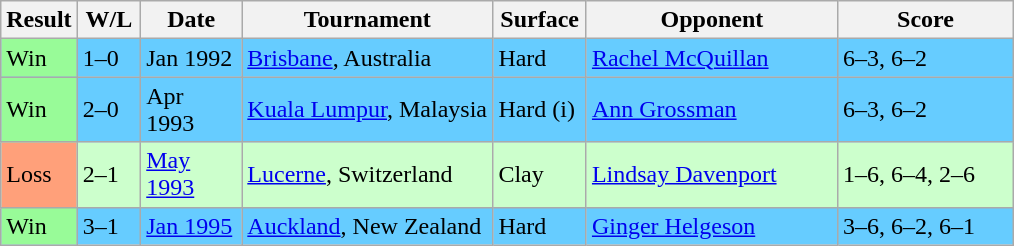<table class="sortable wikitable">
<tr>
<th style="width:40px">Result</th>
<th style="width:35px" class="unsortable">W/L</th>
<th style="width:60px">Date</th>
<th style="width:160px">Tournament</th>
<th style="width:55px">Surface</th>
<th style="width:160px">Opponent</th>
<th style="width:110px" class="unsortable">Score</th>
</tr>
<tr style="background:#6cf;">
<td style="background:#98fb98;">Win</td>
<td>1–0</td>
<td>Jan 1992</td>
<td><a href='#'>Brisbane</a>, Australia</td>
<td>Hard</td>
<td> <a href='#'>Rachel McQuillan</a></td>
<td>6–3, 6–2</td>
</tr>
<tr style="background:#6cf;">
<td style="background:#98fb98;">Win</td>
<td>2–0</td>
<td>Apr 1993</td>
<td><a href='#'>Kuala Lumpur</a>, Malaysia</td>
<td>Hard (i)</td>
<td> <a href='#'>Ann Grossman</a></td>
<td>6–3, 6–2</td>
</tr>
<tr style="background:#cfc;">
<td style="background:#ffa07a;">Loss</td>
<td>2–1</td>
<td><a href='#'>May 1993</a></td>
<td><a href='#'>Lucerne</a>, Switzerland</td>
<td>Clay</td>
<td> <a href='#'>Lindsay Davenport</a></td>
<td>1–6, 6–4, 2–6</td>
</tr>
<tr style="background:#6cf;">
<td style="background:#98fb98;">Win</td>
<td>3–1</td>
<td><a href='#'>Jan 1995</a></td>
<td><a href='#'>Auckland</a>, New Zealand</td>
<td>Hard</td>
<td> <a href='#'>Ginger Helgeson</a></td>
<td>3–6, 6–2, 6–1</td>
</tr>
</table>
